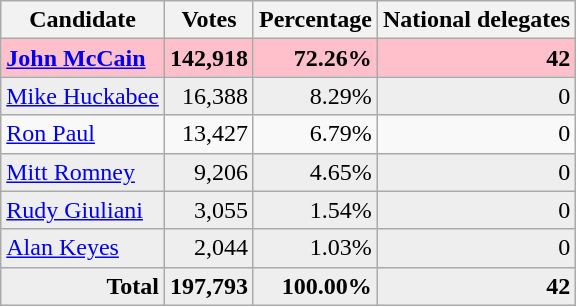<table class="wikitable" style="text-align:right;">
<tr>
<th>Candidate</th>
<th>Votes</th>
<th>Percentage</th>
<th>National delegates</th>
</tr>
<tr style="background:pink;">
<td style="text-align:left;"><strong><a href='#'>John McCain</a></strong></td>
<td><strong>142,918</strong></td>
<td><strong>72.26%</strong></td>
<td><strong>42</strong></td>
</tr>
<tr style="background:#eee;">
<td style="text-align:left;"><a href='#'>Mike Huckabee</a></td>
<td>16,388</td>
<td>8.29%</td>
<td>0</td>
</tr>
<tr>
<td style="text-align:left;"><a href='#'>Ron Paul</a></td>
<td>13,427</td>
<td>6.79%</td>
<td>0</td>
</tr>
<tr style="background:#eee;">
<td style="text-align:left;"><a href='#'>Mitt Romney</a></td>
<td>9,206</td>
<td>4.65%</td>
<td>0</td>
</tr>
<tr style="background:#eee;">
<td style="text-align:left;"><a href='#'>Rudy Giuliani</a></td>
<td>3,055</td>
<td>1.54%</td>
<td>0</td>
</tr>
<tr style="background:#eee;">
<td style="text-align:left;"><a href='#'>Alan Keyes</a></td>
<td>2,044</td>
<td>1.03%</td>
<td>0</td>
</tr>
<tr style="background:#eee;">
<td><strong>Total</strong></td>
<td><strong>197,793</strong></td>
<td><strong>100.00%</strong></td>
<td><strong>42</strong></td>
</tr>
</table>
